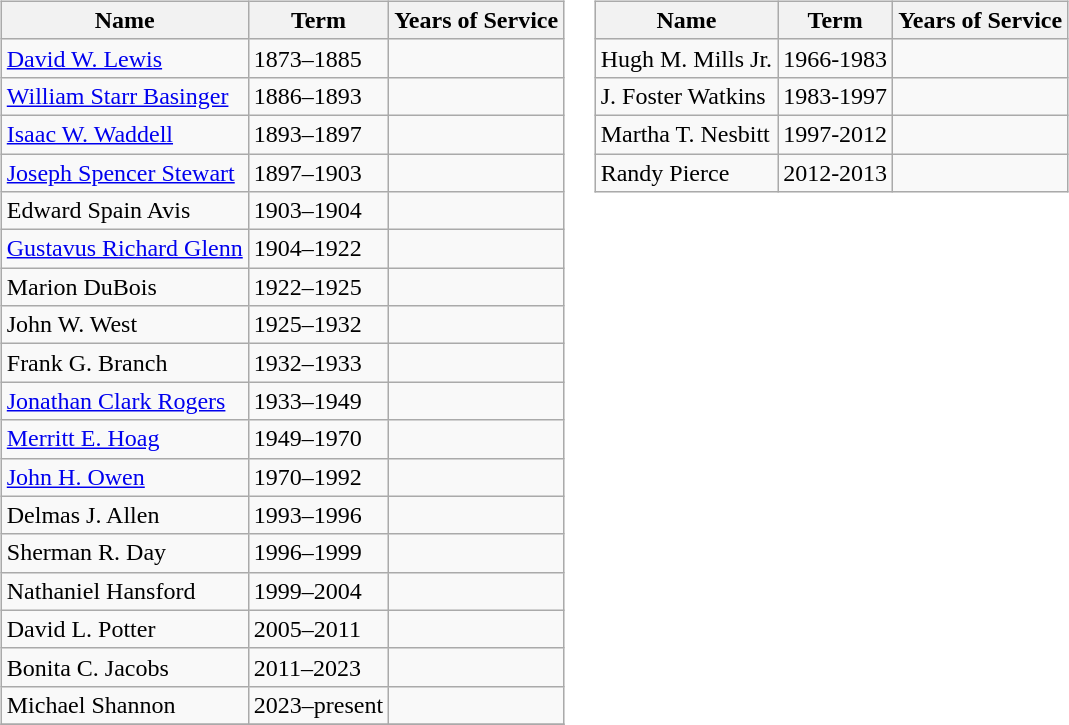<table style="font-size:100%;">
<tr>
<td width="33%" align="center"></td>
<td width="33%" align="center"></td>
</tr>
<tr valign="top">
<td><br><table class="wikitable sortable">
<tr>
<th>Name</th>
<th>Term</th>
<th>Years of Service</th>
</tr>
<tr>
<td><a href='#'>David W. Lewis</a></td>
<td>1873–1885</td>
<td></td>
</tr>
<tr>
<td><a href='#'>William Starr Basinger</a></td>
<td>1886–1893</td>
<td></td>
</tr>
<tr>
<td><a href='#'>Isaac W. Waddell</a></td>
<td>1893–1897</td>
<td></td>
</tr>
<tr>
<td><a href='#'>Joseph Spencer Stewart</a></td>
<td>1897–1903</td>
<td></td>
</tr>
<tr>
<td>Edward Spain Avis</td>
<td>1903–1904</td>
<td></td>
</tr>
<tr>
<td><a href='#'>Gustavus Richard Glenn</a></td>
<td>1904–1922</td>
<td></td>
</tr>
<tr>
<td>Marion DuBois</td>
<td>1922–1925</td>
<td></td>
</tr>
<tr>
<td>John W. West</td>
<td>1925–1932</td>
<td></td>
</tr>
<tr>
<td>Frank G. Branch</td>
<td>1932–1933</td>
<td></td>
</tr>
<tr>
<td><a href='#'>Jonathan Clark Rogers</a></td>
<td>1933–1949</td>
<td></td>
</tr>
<tr>
<td><a href='#'>Merritt E. Hoag</a></td>
<td>1949–1970</td>
<td></td>
</tr>
<tr>
<td><a href='#'>John H. Owen</a></td>
<td>1970–1992</td>
<td></td>
</tr>
<tr>
<td>Delmas J. Allen</td>
<td>1993–1996</td>
<td></td>
</tr>
<tr>
<td>Sherman R. Day</td>
<td>1996–1999</td>
<td></td>
</tr>
<tr>
<td>Nathaniel Hansford</td>
<td>1999–2004</td>
<td></td>
</tr>
<tr>
<td>David L. Potter</td>
<td>2005–2011</td>
<td></td>
</tr>
<tr>
<td>Bonita C. Jacobs</td>
<td>2011–2023</td>
<td></td>
</tr>
<tr>
<td>Michael Shannon</td>
<td>2023–present</td>
<td></td>
</tr>
<tr |>
</tr>
</table>
</td>
<td><br><table class="wikitable sortable">
<tr>
<th>Name</th>
<th>Term</th>
<th>Years of Service</th>
</tr>
<tr>
<td>Hugh M. Mills Jr.</td>
<td>1966-1983</td>
<td></td>
</tr>
<tr>
<td>J. Foster Watkins</td>
<td>1983-1997</td>
<td></td>
</tr>
<tr>
<td>Martha T. Nesbitt</td>
<td>1997-2012</td>
<td></td>
</tr>
<tr>
<td>Randy Pierce</td>
<td>2012-2013</td>
<td></td>
</tr>
</table>
</td>
<td></td>
</tr>
<tr valign="top">
<td></td>
</tr>
</table>
